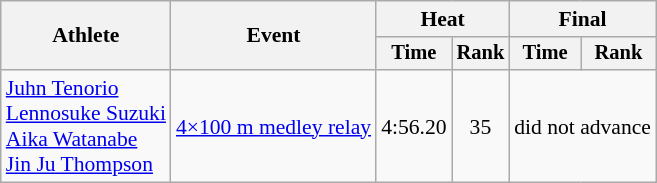<table class="wikitable" style="text-align:center; font-size:90%">
<tr>
<th rowspan=2>Athlete</th>
<th rowspan=2>Event</th>
<th colspan=2>Heat</th>
<th colspan=2>Final</th>
</tr>
<tr style="font-size:95%">
<th>Time</th>
<th>Rank</th>
<th>Time</th>
<th>Rank</th>
</tr>
<tr>
<td align=left><a href='#'>Juhn Tenorio</a><br><a href='#'>Lennosuke Suzuki</a><br><a href='#'>Aika Watanabe</a><br><a href='#'>Jin Ju Thompson</a></td>
<td align=left><a href='#'>4×100 m medley relay</a></td>
<td>4:56.20</td>
<td>35</td>
<td colspan=2>did not advance</td>
</tr>
</table>
